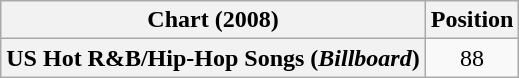<table class="wikitable plainrowheaders" style="text-align:center">
<tr>
<th scope="col">Chart (2008)</th>
<th scope="col">Position</th>
</tr>
<tr>
<th scope="row">US Hot R&B/Hip-Hop Songs (<em>Billboard</em>)</th>
<td>88</td>
</tr>
</table>
